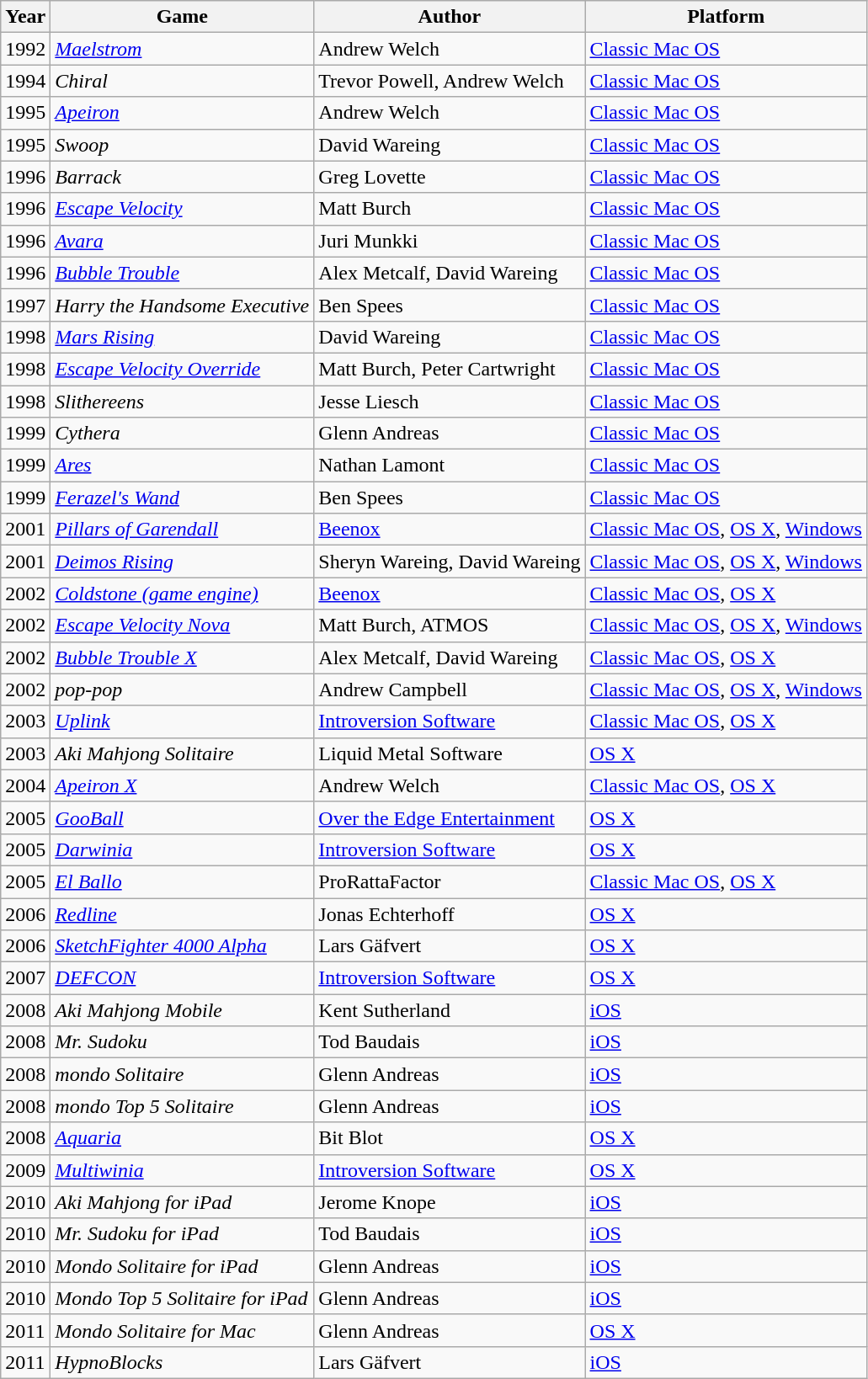<table class="wikitable">
<tr>
<th>Year</th>
<th>Game</th>
<th>Author</th>
<th>Platform</th>
</tr>
<tr>
<td>1992</td>
<td><em><a href='#'>Maelstrom</a></em></td>
<td>Andrew Welch</td>
<td><a href='#'>Classic Mac OS</a></td>
</tr>
<tr>
<td>1994</td>
<td><em>Chiral</em></td>
<td>Trevor Powell, Andrew Welch</td>
<td><a href='#'>Classic Mac OS</a></td>
</tr>
<tr>
<td>1995</td>
<td><em><a href='#'>Apeiron</a></em></td>
<td>Andrew Welch</td>
<td><a href='#'>Classic Mac OS</a></td>
</tr>
<tr>
<td>1995</td>
<td><em>Swoop</em></td>
<td>David Wareing</td>
<td><a href='#'>Classic Mac OS</a></td>
</tr>
<tr>
<td>1996</td>
<td><em>Barrack</em></td>
<td>Greg Lovette</td>
<td><a href='#'>Classic Mac OS</a></td>
</tr>
<tr>
<td>1996</td>
<td><em><a href='#'>Escape Velocity</a></em></td>
<td>Matt Burch</td>
<td><a href='#'>Classic Mac OS</a></td>
</tr>
<tr>
<td>1996</td>
<td><em><a href='#'>Avara</a></em></td>
<td>Juri Munkki</td>
<td><a href='#'>Classic Mac OS</a></td>
</tr>
<tr>
<td>1996</td>
<td><em><a href='#'>Bubble Trouble</a></em></td>
<td>Alex Metcalf, David Wareing</td>
<td><a href='#'>Classic Mac OS</a></td>
</tr>
<tr>
<td>1997</td>
<td><em>Harry the Handsome Executive</em></td>
<td>Ben Spees</td>
<td><a href='#'>Classic Mac OS</a></td>
</tr>
<tr>
<td>1998</td>
<td><em><a href='#'>Mars Rising</a></em></td>
<td>David Wareing</td>
<td><a href='#'>Classic Mac OS</a></td>
</tr>
<tr>
<td>1998</td>
<td><em><a href='#'>Escape Velocity Override</a></em></td>
<td>Matt Burch, Peter Cartwright</td>
<td><a href='#'>Classic Mac OS</a></td>
</tr>
<tr>
<td>1998</td>
<td><em>Slithereens</em></td>
<td>Jesse Liesch</td>
<td><a href='#'>Classic Mac OS</a></td>
</tr>
<tr>
<td>1999</td>
<td><em>Cythera</em></td>
<td>Glenn Andreas</td>
<td><a href='#'>Classic Mac OS</a></td>
</tr>
<tr>
<td>1999</td>
<td><em><a href='#'>Ares</a></em></td>
<td>Nathan Lamont</td>
<td><a href='#'>Classic Mac OS</a></td>
</tr>
<tr>
<td>1999</td>
<td><em><a href='#'>Ferazel's Wand</a></em></td>
<td>Ben Spees</td>
<td><a href='#'>Classic Mac OS</a></td>
</tr>
<tr>
<td>2001</td>
<td><em><a href='#'>Pillars of Garendall</a></em></td>
<td><a href='#'>Beenox</a></td>
<td><a href='#'>Classic Mac OS</a>, <a href='#'>OS X</a>, <a href='#'>Windows</a></td>
</tr>
<tr>
<td>2001</td>
<td><em><a href='#'>Deimos Rising</a></em></td>
<td>Sheryn Wareing, David Wareing</td>
<td><a href='#'>Classic Mac OS</a>, <a href='#'>OS X</a>, <a href='#'>Windows</a></td>
</tr>
<tr>
<td>2002</td>
<td><em><a href='#'>Coldstone (game engine)</a></em></td>
<td><a href='#'>Beenox</a></td>
<td><a href='#'>Classic Mac OS</a>, <a href='#'>OS X</a></td>
</tr>
<tr>
<td>2002</td>
<td><em><a href='#'>Escape Velocity Nova</a></em></td>
<td>Matt Burch, ATMOS</td>
<td><a href='#'>Classic Mac OS</a>, <a href='#'>OS X</a>, <a href='#'>Windows</a></td>
</tr>
<tr>
<td>2002</td>
<td><em><a href='#'>Bubble Trouble X</a></em></td>
<td>Alex Metcalf, David Wareing</td>
<td><a href='#'>Classic Mac OS</a>, <a href='#'>OS X</a></td>
</tr>
<tr>
<td>2002</td>
<td><em>pop-pop</em></td>
<td>Andrew Campbell</td>
<td><a href='#'>Classic Mac OS</a>, <a href='#'>OS X</a>, <a href='#'>Windows</a></td>
</tr>
<tr>
<td>2003</td>
<td><em><a href='#'>Uplink</a></em></td>
<td><a href='#'>Introversion Software</a></td>
<td><a href='#'>Classic Mac OS</a>, <a href='#'>OS X</a></td>
</tr>
<tr>
<td>2003</td>
<td><em>Aki Mahjong Solitaire</em></td>
<td>Liquid Metal Software</td>
<td><a href='#'>OS X</a></td>
</tr>
<tr>
<td>2004</td>
<td><em><a href='#'>Apeiron X</a></em></td>
<td>Andrew Welch</td>
<td><a href='#'>Classic Mac OS</a>, <a href='#'>OS X</a></td>
</tr>
<tr>
<td>2005</td>
<td><em><a href='#'>GooBall</a></em></td>
<td><a href='#'>Over the Edge Entertainment</a></td>
<td><a href='#'>OS X</a></td>
</tr>
<tr>
<td>2005</td>
<td><em><a href='#'>Darwinia</a></em></td>
<td><a href='#'>Introversion Software</a></td>
<td><a href='#'>OS X</a></td>
</tr>
<tr>
<td>2005</td>
<td><em><a href='#'>El Ballo</a></em></td>
<td>ProRattaFactor</td>
<td><a href='#'>Classic Mac OS</a>, <a href='#'>OS X</a></td>
</tr>
<tr>
<td>2006</td>
<td><em><a href='#'>Redline</a></em></td>
<td>Jonas Echterhoff</td>
<td><a href='#'>OS X</a></td>
</tr>
<tr>
<td>2006</td>
<td><em><a href='#'>SketchFighter 4000 Alpha</a></em></td>
<td>Lars Gäfvert</td>
<td><a href='#'>OS X</a></td>
</tr>
<tr>
<td>2007</td>
<td><em><a href='#'>DEFCON</a></em></td>
<td><a href='#'>Introversion Software</a></td>
<td><a href='#'>OS X</a></td>
</tr>
<tr>
<td>2008</td>
<td><em>Aki Mahjong Mobile</em></td>
<td>Kent Sutherland</td>
<td><a href='#'>iOS</a></td>
</tr>
<tr>
<td>2008</td>
<td><em>Mr. Sudoku</em></td>
<td>Tod Baudais</td>
<td><a href='#'>iOS</a></td>
</tr>
<tr>
<td>2008</td>
<td><em>mondo Solitaire</em></td>
<td>Glenn Andreas</td>
<td><a href='#'>iOS</a></td>
</tr>
<tr>
<td>2008</td>
<td><em>mondo Top 5 Solitaire</em></td>
<td>Glenn Andreas</td>
<td><a href='#'>iOS</a></td>
</tr>
<tr>
<td>2008</td>
<td><em><a href='#'>Aquaria</a></em></td>
<td>Bit Blot</td>
<td><a href='#'>OS X</a></td>
</tr>
<tr>
<td>2009</td>
<td><em><a href='#'>Multiwinia</a></em></td>
<td><a href='#'>Introversion Software</a></td>
<td><a href='#'>OS X</a></td>
</tr>
<tr>
<td>2010</td>
<td><em>Aki Mahjong for iPad</em></td>
<td>Jerome Knope</td>
<td><a href='#'>iOS</a></td>
</tr>
<tr>
<td>2010</td>
<td><em>Mr. Sudoku for iPad</em></td>
<td>Tod Baudais</td>
<td><a href='#'>iOS</a></td>
</tr>
<tr>
<td>2010</td>
<td><em>Mondo Solitaire for iPad</em></td>
<td>Glenn Andreas</td>
<td><a href='#'>iOS</a></td>
</tr>
<tr>
<td>2010</td>
<td><em>Mondo Top 5 Solitaire for iPad</em></td>
<td>Glenn Andreas</td>
<td><a href='#'>iOS</a></td>
</tr>
<tr>
<td>2011</td>
<td><em>Mondo Solitaire for Mac</em></td>
<td>Glenn Andreas</td>
<td><a href='#'>OS X</a></td>
</tr>
<tr>
<td>2011</td>
<td><em>HypnoBlocks</em></td>
<td>Lars Gäfvert</td>
<td><a href='#'>iOS</a></td>
</tr>
</table>
